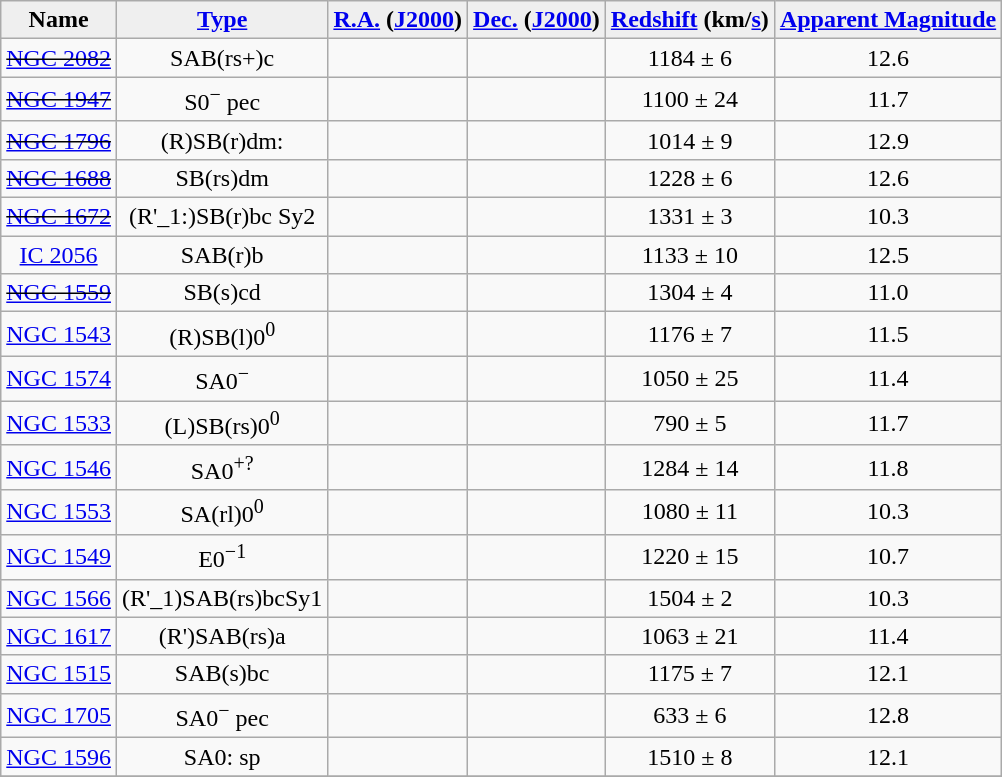<table class="wikitable" style="text-align:center;border-collapse:collapse;" cellpadding="2">
<tr>
<th style="background:#efefef;">Name</th>
<th style="background:#efefef;"><a href='#'>Type</a></th>
<th style="background:#efefef;"><a href='#'>R.A.</a> (<a href='#'>J2000</a>)</th>
<th style="background:#efefef;"><a href='#'>Dec.</a> (<a href='#'>J2000</a>)</th>
<th style="background:#efefef;"><a href='#'>Redshift</a> (km/<a href='#'>s</a>)</th>
<th style="background:#efefef;"><a href='#'>Apparent Magnitude</a></th>
</tr>
<tr>
<td><s><a href='#'>NGC 2082</a></s></td>
<td>SAB(rs+)c</td>
<td></td>
<td></td>
<td>1184 ± 6</td>
<td>12.6</td>
</tr>
<tr>
<td><s><a href='#'>NGC 1947</a></s></td>
<td>S0<sup>−</sup> pec</td>
<td></td>
<td></td>
<td>1100 ± 24</td>
<td>11.7</td>
</tr>
<tr>
<td><s><a href='#'>NGC 1796</a></s></td>
<td>(R)SB(r)dm:</td>
<td></td>
<td></td>
<td>1014 ± 9</td>
<td>12.9</td>
</tr>
<tr>
<td><s><a href='#'>NGC 1688</a></s></td>
<td>SB(rs)dm</td>
<td></td>
<td></td>
<td>1228 ± 6</td>
<td>12.6</td>
</tr>
<tr>
<td><s><a href='#'>NGC 1672</a></s></td>
<td>(R'_1:)SB(r)bc Sy2</td>
<td></td>
<td></td>
<td>1331 ± 3</td>
<td>10.3</td>
</tr>
<tr>
<td><a href='#'>IC 2056</a></td>
<td>SAB(r)b</td>
<td></td>
<td></td>
<td>1133 ± 10</td>
<td>12.5</td>
</tr>
<tr>
<td><s><a href='#'>NGC 1559</a></s></td>
<td>SB(s)cd</td>
<td></td>
<td></td>
<td>1304 ± 4</td>
<td>11.0</td>
</tr>
<tr>
<td><a href='#'>NGC 1543</a></td>
<td>(R)SB(l)0<sup>0</sup></td>
<td></td>
<td></td>
<td>1176 ± 7</td>
<td>11.5</td>
</tr>
<tr>
<td><a href='#'>NGC 1574</a></td>
<td>SA0<sup>−</sup></td>
<td></td>
<td></td>
<td>1050 ± 25</td>
<td>11.4</td>
</tr>
<tr>
<td><a href='#'>NGC 1533</a></td>
<td>(L)SB(rs)0<sup>0</sup></td>
<td></td>
<td></td>
<td>790 ± 5</td>
<td>11.7</td>
</tr>
<tr>
<td><a href='#'>NGC 1546</a></td>
<td>SA0<sup>+?</sup></td>
<td></td>
<td></td>
<td>1284 ± 14</td>
<td>11.8</td>
</tr>
<tr>
<td><a href='#'>NGC 1553</a></td>
<td>SA(rl)0<sup>0</sup></td>
<td></td>
<td></td>
<td>1080 ± 11</td>
<td>10.3</td>
</tr>
<tr>
<td><a href='#'>NGC 1549</a></td>
<td>E0<sup>−1</sup></td>
<td></td>
<td></td>
<td>1220 ± 15</td>
<td>10.7</td>
</tr>
<tr>
<td><a href='#'>NGC 1566</a></td>
<td>(R'_1)SAB(rs)bcSy1</td>
<td></td>
<td></td>
<td>1504 ± 2</td>
<td>10.3</td>
</tr>
<tr>
<td><a href='#'>NGC 1617</a></td>
<td>(R')SAB(rs)a</td>
<td></td>
<td></td>
<td>1063 ± 21</td>
<td>11.4</td>
</tr>
<tr>
<td><a href='#'>NGC 1515</a></td>
<td>SAB(s)bc</td>
<td></td>
<td></td>
<td>1175 ± 7</td>
<td>12.1</td>
</tr>
<tr>
<td><a href='#'>NGC 1705</a></td>
<td>SA0<sup>−</sup> pec</td>
<td></td>
<td></td>
<td>633 ± 6</td>
<td>12.8</td>
</tr>
<tr>
<td><a href='#'>NGC 1596</a></td>
<td>SA0: sp</td>
<td></td>
<td></td>
<td>1510 ± 8</td>
<td>12.1</td>
</tr>
<tr>
</tr>
</table>
